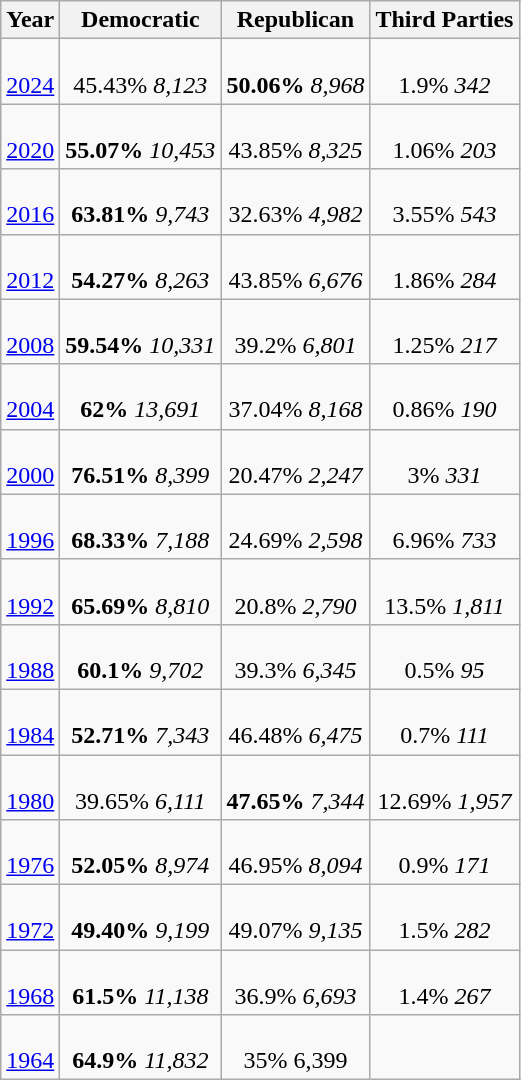<table class="wikitable sortable">
<tr>
<th>Year</th>
<th>Democratic</th>
<th>Republican</th>
<th>Third Parties</th>
</tr>
<tr>
<td align="center" ><br><a href='#'>2024</a></td>
<td align="center" ><br>45.43% <em>8,123</em></td>
<td align="center" ><br><strong>50.06%</strong> <em>8,968</em></td>
<td align="center" ><br>1.9% <em>342</em></td>
</tr>
<tr>
<td align="center" ><br><a href='#'>2020</a></td>
<td align="center" ><br><strong>55.07%</strong> <em>10,453</em></td>
<td align="center" ><br>43.85% <em>8,325</em></td>
<td align="center" ><br>1.06% <em>203</em></td>
</tr>
<tr>
<td align="center" ><br><a href='#'>2016</a></td>
<td align="center" ><br><strong>63.81%</strong>  <em>9,743</em></td>
<td align="center" ><br>32.63%  <em>4,982</em></td>
<td align="center" ><br>3.55% <em>543</em></td>
</tr>
<tr>
<td align="center" ><br><a href='#'>2012</a></td>
<td align="center" ><br><strong>54.27%</strong> <em>8,263</em></td>
<td align="center" ><br>43.85% <em>6,676</em></td>
<td align="center" ><br>1.86% <em>284</em></td>
</tr>
<tr>
<td align="center" ><br><a href='#'>2008</a></td>
<td align="center" ><br><strong>59.54%</strong> <em>10,331</em></td>
<td align="center" ><br>39.2% <em>6,801</em></td>
<td align="center" ><br>1.25% <em>217</em></td>
</tr>
<tr>
<td align="center" ><br><a href='#'>2004</a></td>
<td align="center" ><br><strong>62%</strong> <em>13,691</em></td>
<td align="center" ><br>37.04% <em>8,168</em></td>
<td align="center" ><br>0.86% <em>190</em></td>
</tr>
<tr>
<td align="center" ><br><a href='#'>2000</a></td>
<td align="center" ><br><strong>76.51%</strong> <em>8,399</em></td>
<td align="center" ><br>20.47% <em>2,247</em></td>
<td align="center" ><br>3% <em>331</em></td>
</tr>
<tr>
<td align="center" ><br><a href='#'>1996</a></td>
<td align="center" ><br><strong>68.33%</strong> <em>7,188</em></td>
<td align="center" ><br>24.69% <em>2,598</em></td>
<td align="center" ><br>6.96% <em>733</em></td>
</tr>
<tr>
<td align="center" ><br><a href='#'>1992</a></td>
<td align="center" ><br><strong>65.69%</strong> <em>8,810</em></td>
<td align="center" ><br>20.8% <em>2,790</em></td>
<td align="center" ><br>13.5% <em>1,811</em></td>
</tr>
<tr>
<td align="center" ><br><a href='#'>1988</a></td>
<td align="center" ><br><strong>60.1%</strong>  <em>9,702</em></td>
<td align="center" ><br>39.3%  <em>6,345</em></td>
<td align="center" ><br>0.5% <em>95</em></td>
</tr>
<tr>
<td align="center" ><br><a href='#'>1984</a></td>
<td align="center" ><br><strong>52.71%</strong> <em>7,343</em></td>
<td align="center" ><br>46.48% <em>6,475</em></td>
<td align="center" ><br>0.7% <em>111</em></td>
</tr>
<tr>
<td align="center" ><br><a href='#'>1980</a></td>
<td align="center" ><br>39.65% <em>6,111</em></td>
<td align="center" ><br><strong>47.65%</strong> <em>7,344</em></td>
<td align="center" ><br>12.69% <em>1,957</em></td>
</tr>
<tr>
<td align="center" ><br><a href='#'>1976</a></td>
<td align="center" ><br><strong>52.05%</strong>  <em>8,974</em></td>
<td align="center" ><br>46.95% <em>8,094</em></td>
<td align="center" ><br>0.9% <em>171</em></td>
</tr>
<tr>
<td align="center" ><br><a href='#'>1972</a></td>
<td align="center" ><br><strong>49.40%</strong> <em>9,199</em></td>
<td align="center" ><br>49.07%  <em>9,135</em></td>
<td align="center" ><br>1.5% <em>282</em></td>
</tr>
<tr>
<td align="center" ><br><a href='#'>1968</a></td>
<td align="center" ><br><strong>61.5%</strong> <em>11,138</em></td>
<td align="center" ><br>36.9% <em>6,693</em></td>
<td align="center" ><br>1.4% <em>267</em></td>
</tr>
<tr>
<td align="center" ><br><a href='#'>1964</a></td>
<td align="center" ><br><strong>64.9%</strong> <em>11,832</em></td>
<td align="center" ><br>35% 6,399</td>
<td align="center" ></td>
</tr>
</table>
